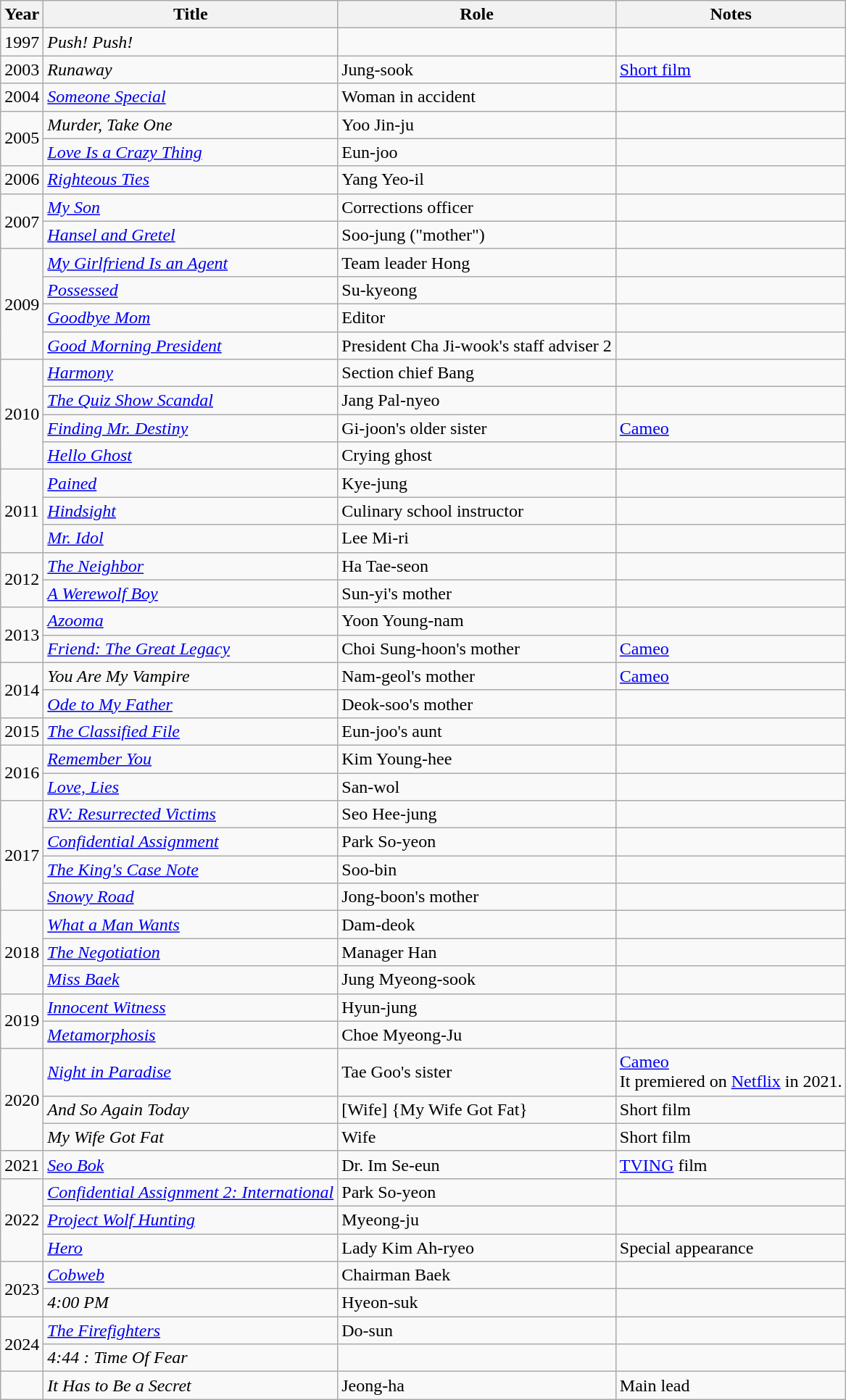<table class="wikitable sortable">
<tr>
<th>Year</th>
<th>Title</th>
<th>Role</th>
<th class="unsortable">Notes</th>
</tr>
<tr>
<td>1997</td>
<td><em>Push! Push!</em></td>
<td></td>
<td></td>
</tr>
<tr>
<td>2003</td>
<td><em>Runaway</em></td>
<td>Jung-sook</td>
<td><a href='#'>Short film</a></td>
</tr>
<tr>
<td>2004</td>
<td><em><a href='#'>Someone Special</a></em></td>
<td>Woman in accident</td>
<td></td>
</tr>
<tr>
<td rowspan=2>2005</td>
<td><em>Murder, Take One</em></td>
<td>Yoo Jin-ju</td>
<td></td>
</tr>
<tr>
<td><em><a href='#'>Love Is a Crazy Thing</a></em></td>
<td>Eun-joo</td>
<td></td>
</tr>
<tr>
<td>2006</td>
<td><em><a href='#'>Righteous Ties</a></em></td>
<td>Yang Yeo-il</td>
<td></td>
</tr>
<tr>
<td rowspan=2>2007</td>
<td><em><a href='#'>My Son</a></em></td>
<td>Corrections officer</td>
<td></td>
</tr>
<tr>
<td><em><a href='#'>Hansel and Gretel</a></em></td>
<td>Soo-jung ("mother")</td>
<td></td>
</tr>
<tr>
<td rowspan=4>2009</td>
<td><em><a href='#'>My Girlfriend Is an Agent</a></em></td>
<td>Team leader Hong</td>
<td></td>
</tr>
<tr>
<td><em><a href='#'>Possessed</a></em></td>
<td>Su-kyeong</td>
<td></td>
</tr>
<tr>
<td><em><a href='#'>Goodbye Mom</a></em></td>
<td>Editor</td>
<td></td>
</tr>
<tr>
<td><em><a href='#'>Good Morning President</a></em></td>
<td>President Cha Ji-wook's staff adviser 2</td>
<td></td>
</tr>
<tr>
<td rowspan=4>2010</td>
<td><em><a href='#'>Harmony</a></em></td>
<td>Section chief Bang</td>
<td></td>
</tr>
<tr>
<td><em><a href='#'>The Quiz Show Scandal</a></em></td>
<td>Jang Pal-nyeo</td>
<td></td>
</tr>
<tr>
<td><em><a href='#'>Finding Mr. Destiny</a></em></td>
<td>Gi-joon's older sister</td>
<td><a href='#'>Cameo</a></td>
</tr>
<tr>
<td><em><a href='#'>Hello Ghost</a></em></td>
<td>Crying ghost</td>
<td></td>
</tr>
<tr>
<td rowspan=3>2011</td>
<td><em><a href='#'>Pained</a></em></td>
<td>Kye-jung</td>
<td></td>
</tr>
<tr>
<td><em><a href='#'>Hindsight</a></em></td>
<td>Culinary school instructor</td>
<td></td>
</tr>
<tr>
<td><em><a href='#'>Mr. Idol</a></em></td>
<td>Lee Mi-ri</td>
<td></td>
</tr>
<tr>
<td rowspan=2>2012</td>
<td><em><a href='#'>The Neighbor</a></em></td>
<td>Ha Tae-seon</td>
<td></td>
</tr>
<tr>
<td><em><a href='#'>A Werewolf Boy</a></em></td>
<td>Sun-yi's mother</td>
<td></td>
</tr>
<tr>
<td rowspan=2>2013</td>
<td><em><a href='#'>Azooma</a></em></td>
<td>Yoon Young-nam</td>
<td></td>
</tr>
<tr>
<td><em><a href='#'>Friend: The Great Legacy</a></em></td>
<td>Choi Sung-hoon's mother</td>
<td><a href='#'>Cameo</a></td>
</tr>
<tr>
<td rowspan=2>2014</td>
<td><em>You Are My Vampire</em></td>
<td>Nam-geol's mother</td>
<td><a href='#'>Cameo</a></td>
</tr>
<tr>
<td><em><a href='#'>Ode to My Father</a></em></td>
<td>Deok-soo's mother</td>
<td></td>
</tr>
<tr>
<td>2015</td>
<td><em><a href='#'>The Classified File</a></em></td>
<td>Eun-joo's aunt</td>
<td></td>
</tr>
<tr>
<td rowspan="2">2016</td>
<td><a href='#'><em>Remember You</em></a></td>
<td>Kim Young-hee</td>
<td></td>
</tr>
<tr>
<td><em><a href='#'>Love, Lies</a></em></td>
<td>San-wol</td>
<td></td>
</tr>
<tr>
<td rowspan="4">2017</td>
<td><em><a href='#'>RV: Resurrected Victims</a></em></td>
<td>Seo Hee-jung</td>
<td></td>
</tr>
<tr>
<td><em><a href='#'>Confidential Assignment</a></em></td>
<td>Park So-yeon</td>
<td></td>
</tr>
<tr>
<td><em><a href='#'>The King's Case Note</a></em></td>
<td>Soo-bin</td>
<td></td>
</tr>
<tr>
<td><em><a href='#'>Snowy Road</a></em></td>
<td>Jong-boon's mother</td>
<td></td>
</tr>
<tr>
<td rowspan="3">2018</td>
<td><em><a href='#'>What a Man Wants</a></em></td>
<td>Dam-deok</td>
<td></td>
</tr>
<tr>
<td><em><a href='#'>The Negotiation</a></em></td>
<td>Manager Han</td>
<td></td>
</tr>
<tr>
<td><em><a href='#'>Miss Baek</a></em></td>
<td>Jung Myeong-sook</td>
<td></td>
</tr>
<tr>
<td rowspan="2">2019</td>
<td><em><a href='#'>Innocent Witness</a></em></td>
<td>Hyun-jung</td>
<td></td>
</tr>
<tr>
<td><em><a href='#'>Metamorphosis</a></em></td>
<td>Choe Myeong-Ju</td>
<td></td>
</tr>
<tr>
<td rowspan="3">2020</td>
<td><em><a href='#'>Night in Paradise</a></em></td>
<td>Tae Goo's sister</td>
<td><a href='#'>Cameo</a> <br> It premiered on <a href='#'>Netflix</a> in 2021.</td>
</tr>
<tr>
<td><em>And So Again Today</em></td>
<td>[Wife] {My Wife Got Fat}</td>
<td>Short film</td>
</tr>
<tr>
<td><em>My Wife Got Fat</em></td>
<td>Wife</td>
<td>Short film</td>
</tr>
<tr>
<td>2021</td>
<td><em><a href='#'>Seo Bok</a></em></td>
<td>Dr. Im Se-eun</td>
<td><a href='#'>TVING</a> film</td>
</tr>
<tr>
<td rowspan=3>2022</td>
<td><em><a href='#'>Confidential Assignment 2: International</a></em></td>
<td>Park So-yeon</td>
</tr>
<tr>
<td><em><a href='#'>Project Wolf Hunting</a></em></td>
<td>Myeong-ju</td>
<td></td>
</tr>
<tr>
<td><em><a href='#'>Hero</a></em></td>
<td>Lady Kim Ah-ryeo</td>
<td>Special appearance</td>
</tr>
<tr>
<td rowspan="2">2023</td>
<td><em><a href='#'>Cobweb</a></em></td>
<td>Chairman Baek</td>
<td></td>
</tr>
<tr>
<td><em>4:00 PM</em></td>
<td>Hyeon-suk</td>
<td></td>
</tr>
<tr>
<td rowspan="2">2024</td>
<td><em><a href='#'>The Firefighters</a></em></td>
<td>Do-sun</td>
<td></td>
</tr>
<tr>
<td><em>4:44 : Time Of Fear</em></td>
<td></td>
<td></td>
</tr>
<tr>
<td></td>
<td><em>It Has to Be a Secret</em></td>
<td>Jeong-ha</td>
<td>Main lead</td>
</tr>
</table>
